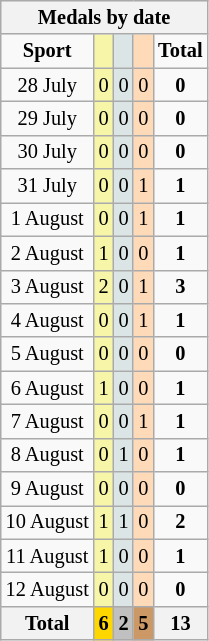<table class="wikitable" style="font-size:85%">
<tr style="background:#efefef;">
<th colspan=5>Medals by date</th>
</tr>
<tr align=center>
<td><strong>Sport</strong></td>
<td bgcolor=#f7f6a8></td>
<td bgcolor=#dce5e5></td>
<td bgcolor=#ffdab9></td>
<td><strong>Total</strong></td>
</tr>
<tr align=center>
<td>28 July</td>
<td style="background:#F7F6A8;">0</td>
<td style="background:#DCE5E5;">0</td>
<td style="background:#FFDAB9;">0</td>
<td><strong>0</strong></td>
</tr>
<tr align=center>
<td>29 July</td>
<td style="background:#F7F6A8;">0</td>
<td style="background:#DCE5E5;">0</td>
<td style="background:#FFDAB9;">0</td>
<td><strong>0</strong></td>
</tr>
<tr align=center>
<td>30 July</td>
<td style="background:#F7F6A8;">0</td>
<td style="background:#DCE5E5;">0</td>
<td style="background:#FFDAB9;">0</td>
<td><strong>0</strong></td>
</tr>
<tr align=center>
<td>31 July</td>
<td style="background:#F7F6A8;">0</td>
<td style="background:#DCE5E5;">0</td>
<td style="background:#FFDAB9;">1</td>
<td><strong>1</strong></td>
</tr>
<tr align=center>
<td>1 August</td>
<td style="background:#F7F6A8;">0</td>
<td style="background:#DCE5E5;">0</td>
<td style="background:#FFDAB9;">1</td>
<td><strong>1</strong></td>
</tr>
<tr align=center>
<td>2 August</td>
<td style="background:#F7F6A8;">1</td>
<td style="background:#DCE5E5;">0</td>
<td style="background:#FFDAB9;">0</td>
<td><strong>1</strong></td>
</tr>
<tr align=center>
<td>3 August</td>
<td style="background:#F7F6A8;">2</td>
<td style="background:#DCE5E5;">0</td>
<td style="background:#FFDAB9;">1</td>
<td><strong>3</strong></td>
</tr>
<tr style="text-align:center;">
<td>4 August</td>
<td style="background:#F7F6A8;">0</td>
<td style="background:#DCE5E5;">0</td>
<td style="background:#FFDAB9;">1</td>
<td><strong>1</strong></td>
</tr>
<tr align=center>
<td>5 August</td>
<td style="background:#F7F6A8;">0</td>
<td style="background:#DCE5E5;">0</td>
<td style="background:#FFDAB9;">0</td>
<td><strong>0</strong></td>
</tr>
<tr align=center>
<td>6 August</td>
<td style="background:#F7F6A8;">1</td>
<td style="background:#DCE5E5;">0</td>
<td style="background:#FFDAB9;">0</td>
<td><strong>1</strong></td>
</tr>
<tr style="text-align:center;">
<td>7 August</td>
<td style="background:#F7F6A8;">0</td>
<td style="background:#DCE5E5;">0</td>
<td style="background:#FFDAB9;">1</td>
<td><strong>1</strong></td>
</tr>
<tr align=center>
<td>8 August</td>
<td style="background:#F7F6A8;">0</td>
<td style="background:#DCE5E5;">1</td>
<td style="background:#FFDAB9;">0</td>
<td><strong>1</strong></td>
</tr>
<tr align=center>
<td>9 August</td>
<td style="background:#F7F6A8;">0</td>
<td style="background:#DCE5E5;">0</td>
<td style="background:#FFDAB9;">0</td>
<td><strong>0</strong></td>
</tr>
<tr align=center>
<td>10 August</td>
<td style="background:#F7F6A8;">1</td>
<td style="background:#DCE5E5;">1</td>
<td style="background:#FFDAB9;">0</td>
<td><strong>2</strong></td>
</tr>
<tr align=center>
<td>11 August</td>
<td style="background:#F7F6A8;">1</td>
<td style="background:#DCE5E5;">0</td>
<td style="background:#FFDAB9;">0</td>
<td><strong>1</strong></td>
</tr>
<tr align=center>
<td>12 August</td>
<td style="background:#F7F6A8;">0</td>
<td style="background:#DCE5E5;">0</td>
<td style="background:#FFDAB9;">0</td>
<td><strong>0</strong></td>
</tr>
<tr align=center>
<th>Total</th>
<th style="background:gold;">6</th>
<th style="background:silver;">2</th>
<th style="background:#c96;">5</th>
<th>13</th>
</tr>
</table>
